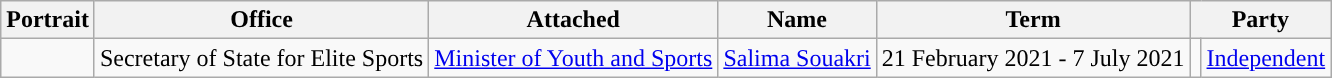<table class="wikitable" style="text-align:center">
<tr>
<th>Portrait</th>
<th>Office</th>
<th>Attached</th>
<th>Name</th>
<th>Term</th>
<th colspan="2">Party</th>
</tr>
<tr>
<td></td>
<td>Secretary of State for Elite Sports</td>
<td><a href='#'>Minister of Youth and Sports</a></td>
<td><a href='#'>Salima Souakri</a></td>
<td>21 February 2021 - 7 July 2021</td>
<td></td>
<td><a href='#'>Independent</a></td>
</tr>
</table>
